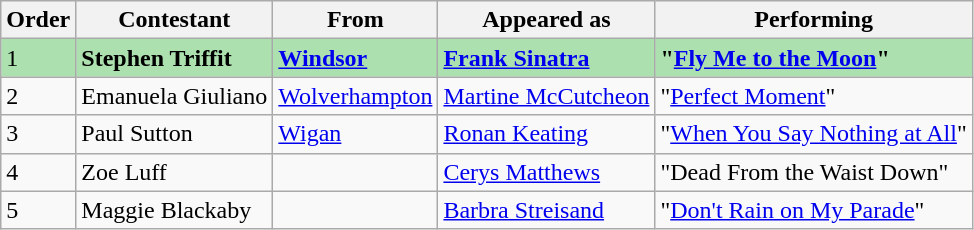<table class="wikitable">
<tr>
<th>Order</th>
<th>Contestant</th>
<th>From</th>
<th>Appeared as</th>
<th>Performing</th>
</tr>
<tr style="background:#ACE1AF;">
<td>1</td>
<td><strong>Stephen Triffit</strong></td>
<td><strong><a href='#'>Windsor</a></strong></td>
<td><strong><a href='#'>Frank Sinatra</a></strong></td>
<td><strong>"<a href='#'>Fly Me to the Moon</a>"</strong></td>
</tr>
<tr>
<td>2</td>
<td>Emanuela Giuliano</td>
<td><a href='#'>Wolverhampton</a></td>
<td><a href='#'>Martine McCutcheon</a></td>
<td>"<a href='#'>Perfect Moment</a>"</td>
</tr>
<tr>
<td>3</td>
<td>Paul Sutton</td>
<td><a href='#'>Wigan</a></td>
<td><a href='#'>Ronan Keating</a></td>
<td>"<a href='#'>When You Say Nothing at All</a>"</td>
</tr>
<tr>
<td>4</td>
<td>Zoe Luff</td>
<td></td>
<td><a href='#'>Cerys Matthews</a></td>
<td>"Dead From the Waist Down"</td>
</tr>
<tr>
<td>5</td>
<td>Maggie Blackaby</td>
<td></td>
<td><a href='#'>Barbra Streisand</a></td>
<td>"<a href='#'>Don't Rain on My Parade</a>"</td>
</tr>
</table>
